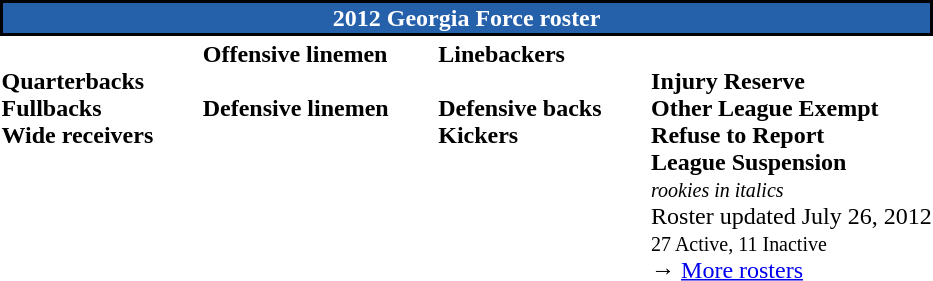<table class="toccolours" style="text-align: left;">
<tr>
<th colspan=7 style="background:#2461AA; border: 2px solid black; color:white; text-align:center;"><strong>2012 Georgia Force roster</strong></th>
</tr>
<tr>
<td valign="top"><br><strong>Quarterbacks</strong>

<br><strong>Fullbacks</strong>

<br><strong>Wide receivers</strong>



</td>
<td width="25"> </td>
<td valign="top"><strong>Offensive linemen</strong><br>



<br><strong>Defensive linemen</strong>





</td>
<td width="25"> </td>
<td valign="top"><strong>Linebackers</strong><br> 
<br><strong>Defensive backs</strong>




<br><strong>Kickers</strong>
</td>
<td width="25"> </td>
<td valign="top"><br><strong>Injury Reserve</strong>


<br><strong>Other League Exempt</strong>

<br><strong>Refuse to Report</strong>

<br><strong>League Suspension</strong>



<br><small><em>rookies in italics</em></small><br>
Roster updated July 26, 2012<br>
<small>27 Active, 11 Inactive</small><br>→ <a href='#'>More rosters</a></td>
</tr>
</table>
